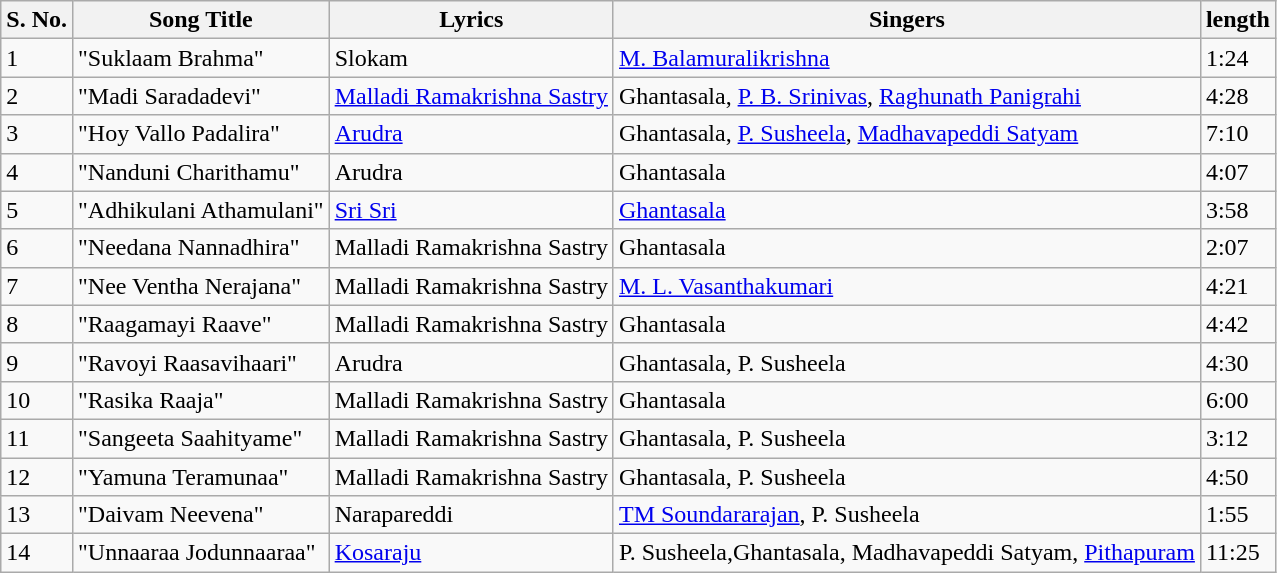<table class="wikitable">
<tr>
<th>S. No.</th>
<th>Song Title</th>
<th>Lyrics</th>
<th>Singers</th>
<th>length</th>
</tr>
<tr>
<td>1</td>
<td>"Suklaam Brahma"</td>
<td>Slokam</td>
<td><a href='#'>M. Balamuralikrishna</a></td>
<td>1:24</td>
</tr>
<tr>
<td>2</td>
<td>"Madi Saradadevi"</td>
<td><a href='#'>Malladi Ramakrishna Sastry</a></td>
<td>Ghantasala, <a href='#'>P. B. Srinivas</a>, <a href='#'>Raghunath Panigrahi</a></td>
<td>4:28</td>
</tr>
<tr>
<td>3</td>
<td>"Hoy Vallo Padalira"</td>
<td><a href='#'>Arudra</a></td>
<td>Ghantasala, <a href='#'>P. Susheela</a>, <a href='#'>Madhavapeddi Satyam</a></td>
<td>7:10</td>
</tr>
<tr>
<td>4</td>
<td>"Nanduni Charithamu"</td>
<td>Arudra</td>
<td>Ghantasala</td>
<td>4:07</td>
</tr>
<tr>
<td>5</td>
<td>"Adhikulani Athamulani"</td>
<td><a href='#'>Sri Sri</a></td>
<td><a href='#'>Ghantasala</a></td>
<td>3:58</td>
</tr>
<tr>
<td>6</td>
<td>"Needana Nannadhira"</td>
<td>Malladi Ramakrishna Sastry</td>
<td>Ghantasala</td>
<td>2:07</td>
</tr>
<tr>
<td>7</td>
<td>"Nee Ventha Nerajana"</td>
<td>Malladi Ramakrishna Sastry</td>
<td><a href='#'>M. L. Vasanthakumari</a></td>
<td>4:21</td>
</tr>
<tr>
<td>8</td>
<td>"Raagamayi Raave"</td>
<td>Malladi Ramakrishna Sastry</td>
<td>Ghantasala</td>
<td>4:42</td>
</tr>
<tr>
<td>9</td>
<td>"Ravoyi Raasavihaari"</td>
<td>Arudra</td>
<td>Ghantasala, P. Susheela</td>
<td>4:30</td>
</tr>
<tr>
<td>10</td>
<td>"Rasika Raaja"</td>
<td>Malladi Ramakrishna Sastry</td>
<td>Ghantasala</td>
<td>6:00</td>
</tr>
<tr>
<td>11</td>
<td>"Sangeeta Saahityame"</td>
<td>Malladi Ramakrishna Sastry</td>
<td>Ghantasala, P. Susheela</td>
<td>3:12</td>
</tr>
<tr>
<td>12</td>
<td>"Yamuna Teramunaa"</td>
<td>Malladi Ramakrishna Sastry</td>
<td>Ghantasala, P. Susheela</td>
<td>4:50</td>
</tr>
<tr>
<td>13</td>
<td>"Daivam Neevena"</td>
<td>Narapareddi</td>
<td><a href='#'>TM Soundararajan</a>, P. Susheela</td>
<td>1:55</td>
</tr>
<tr>
<td>14</td>
<td>"Unnaaraa Jodunnaaraa"</td>
<td><a href='#'>Kosaraju</a></td>
<td>P. Susheela,Ghantasala, Madhavapeddi Satyam, <a href='#'>Pithapuram</a></td>
<td>11:25</td>
</tr>
</table>
